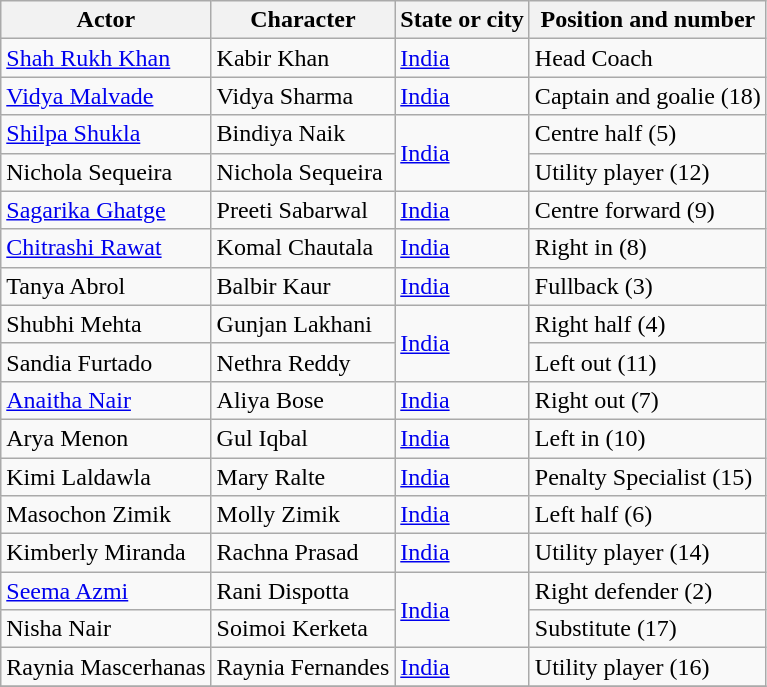<table class="wikitable">
<tr>
<th>Actor</th>
<th>Character</th>
<th>State or city</th>
<th>Position and number</th>
</tr>
<tr>
<td><a href='#'>Shah Rukh Khan</a></td>
<td>Kabir Khan</td>
<td><a href='#'>India</a></td>
<td>Head Coach</td>
</tr>
<tr>
<td><a href='#'>Vidya Malvade</a></td>
<td>Vidya Sharma</td>
<td><a href='#'>India</a></td>
<td>Captain and goalie (18)</td>
</tr>
<tr>
<td><a href='#'>Shilpa Shukla</a></td>
<td>Bindiya Naik</td>
<td rowspan="2"><a href='#'>India</a></td>
<td>Centre half (5)</td>
</tr>
<tr>
<td>Nichola Sequeira</td>
<td>Nichola Sequeira</td>
<td>Utility player (12)</td>
</tr>
<tr>
<td><a href='#'>Sagarika Ghatge</a></td>
<td>Preeti Sabarwal</td>
<td><a href='#'>India</a></td>
<td>Centre forward (9)</td>
</tr>
<tr>
<td><a href='#'>Chitrashi Rawat</a></td>
<td>Komal Chautala</td>
<td><a href='#'>India</a></td>
<td>Right in (8)</td>
</tr>
<tr>
<td>Tanya Abrol</td>
<td>Balbir Kaur</td>
<td><a href='#'>India</a></td>
<td>Fullback (3)</td>
</tr>
<tr>
<td>Shubhi Mehta</td>
<td>Gunjan Lakhani</td>
<td rowspan="2"><a href='#'>India</a></td>
<td>Right half (4)</td>
</tr>
<tr>
<td>Sandia Furtado</td>
<td>Nethra Reddy</td>
<td>Left out (11)</td>
</tr>
<tr>
<td><a href='#'>Anaitha Nair</a></td>
<td>Aliya Bose</td>
<td><a href='#'>India</a></td>
<td>Right out (7)</td>
</tr>
<tr>
<td>Arya Menon</td>
<td>Gul Iqbal</td>
<td><a href='#'>India</a></td>
<td>Left in (10)</td>
</tr>
<tr>
<td>Kimi Laldawla</td>
<td>Mary Ralte</td>
<td><a href='#'>India</a></td>
<td>Penalty Specialist (15)</td>
</tr>
<tr>
<td>Masochon Zimik</td>
<td>Molly Zimik</td>
<td><a href='#'>India</a></td>
<td>Left half (6)</td>
</tr>
<tr>
<td>Kimberly Miranda</td>
<td>Rachna Prasad</td>
<td><a href='#'>India</a></td>
<td>Utility player (14)</td>
</tr>
<tr>
<td><a href='#'>Seema Azmi</a></td>
<td>Rani Dispotta</td>
<td rowspan="2"><a href='#'>India</a></td>
<td>Right defender (2)</td>
</tr>
<tr>
<td>Nisha Nair</td>
<td>Soimoi Kerketa</td>
<td>Substitute (17)</td>
</tr>
<tr>
<td>Raynia Mascerhanas</td>
<td>Raynia Fernandes</td>
<td><a href='#'>India</a></td>
<td>Utility player (16)</td>
</tr>
<tr>
</tr>
</table>
